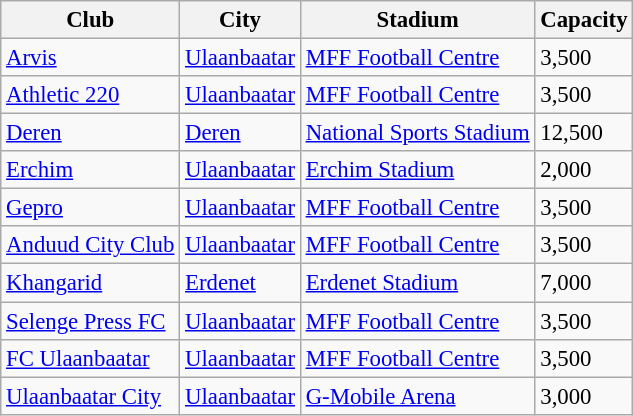<table class="wikitable sortable" style="font-size:95%">
<tr>
<th>Club</th>
<th>City</th>
<th>Stadium</th>
<th>Capacity</th>
</tr>
<tr>
<td><a href='#'>Arvis</a></td>
<td><a href='#'>Ulaanbaatar</a></td>
<td><a href='#'>MFF Football Centre</a></td>
<td>3,500</td>
</tr>
<tr>
<td><a href='#'>Athletic 220</a></td>
<td><a href='#'>Ulaanbaatar</a></td>
<td><a href='#'>MFF Football Centre</a></td>
<td>3,500</td>
</tr>
<tr>
<td><a href='#'>Deren</a></td>
<td><a href='#'>Deren</a></td>
<td><a href='#'>National Sports Stadium</a></td>
<td>12,500</td>
</tr>
<tr>
<td><a href='#'>Erchim</a></td>
<td><a href='#'>Ulaanbaatar</a></td>
<td><a href='#'>Erchim Stadium</a></td>
<td>2,000</td>
</tr>
<tr>
<td><a href='#'>Gepro</a></td>
<td><a href='#'>Ulaanbaatar</a></td>
<td><a href='#'>MFF Football Centre</a></td>
<td>3,500</td>
</tr>
<tr>
<td><a href='#'>Anduud City Club</a></td>
<td><a href='#'>Ulaanbaatar</a></td>
<td><a href='#'>MFF Football Centre</a></td>
<td>3,500</td>
</tr>
<tr>
<td><a href='#'>Khangarid</a></td>
<td><a href='#'>Erdenet</a></td>
<td><a href='#'>Erdenet Stadium</a></td>
<td>7,000</td>
</tr>
<tr>
<td><a href='#'>Selenge Press FC</a></td>
<td><a href='#'>Ulaanbaatar</a></td>
<td><a href='#'>MFF Football Centre</a></td>
<td>3,500</td>
</tr>
<tr>
<td><a href='#'>FC Ulaanbaatar</a></td>
<td><a href='#'>Ulaanbaatar</a></td>
<td><a href='#'>MFF Football Centre</a></td>
<td>3,500</td>
</tr>
<tr>
<td><a href='#'>Ulaanbaatar City</a></td>
<td><a href='#'>Ulaanbaatar</a></td>
<td><a href='#'>G-Mobile Arena</a></td>
<td>3,000</td>
</tr>
</table>
